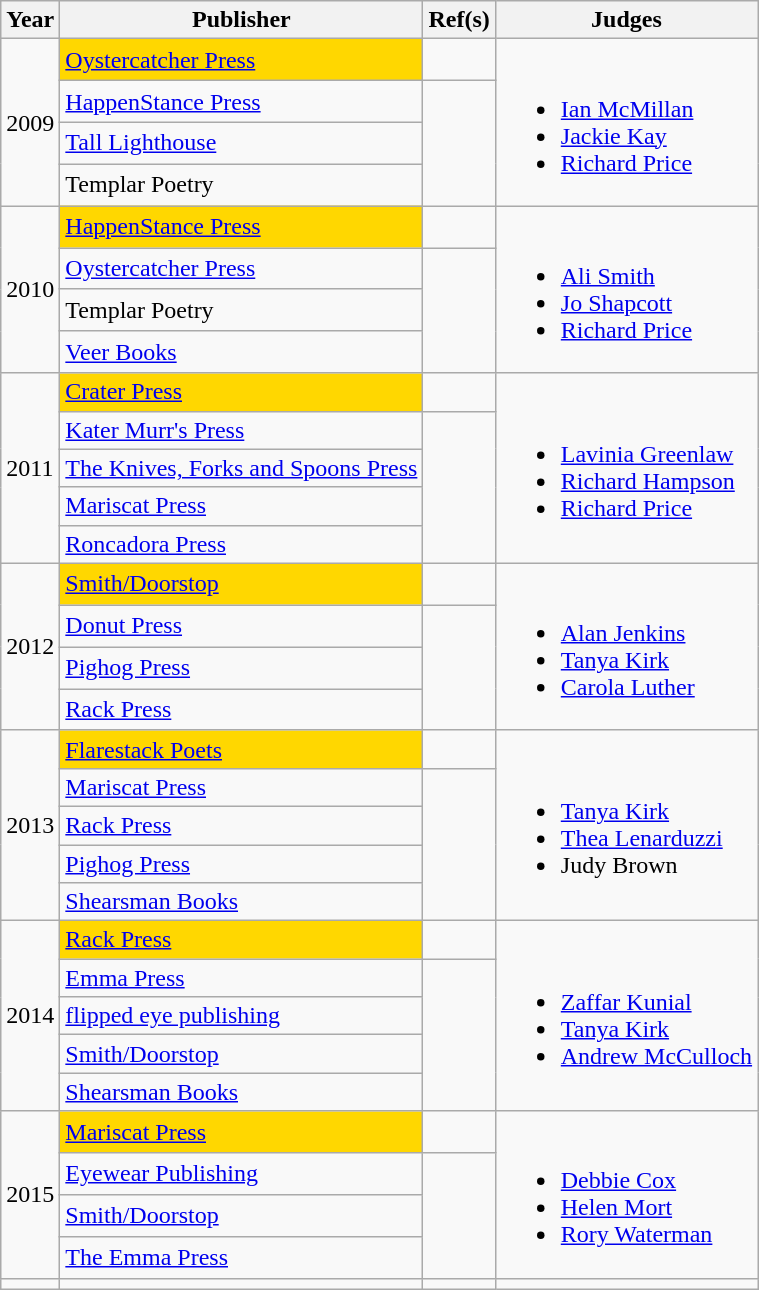<table class="wikitable" width=%100>
<tr>
<th>Year</th>
<th>Publisher</th>
<th>Ref(s)</th>
<th>Judges</th>
</tr>
<tr>
<td rowspan="4">2009</td>
<td style="background:gold;white-space:nowrap"><a href='#'>Oystercatcher Press</a></td>
<td></td>
<td rowspan="4"><br><ul><li><a href='#'>Ian McMillan</a></li><li><a href='#'>Jackie Kay</a></li><li><a href='#'>Richard Price</a></li></ul></td>
</tr>
<tr>
<td><a href='#'>HappenStance Press</a></td>
</tr>
<tr>
<td><a href='#'>Tall Lighthouse</a></td>
</tr>
<tr>
<td>Templar Poetry</td>
</tr>
<tr>
<td rowspan="4">2010</td>
<td style="background:gold;white-space:nowrap"><a href='#'>HappenStance Press</a></td>
<td></td>
<td rowspan="4"><br><ul><li><a href='#'>Ali Smith</a></li><li><a href='#'>Jo Shapcott</a></li><li><a href='#'>Richard Price</a></li></ul></td>
</tr>
<tr>
<td><a href='#'>Oystercatcher Press</a></td>
</tr>
<tr>
<td>Templar Poetry</td>
</tr>
<tr>
<td><a href='#'>Veer Books</a></td>
</tr>
<tr>
<td rowspan="5">2011</td>
<td style="background:gold;white-space:nowrap"><a href='#'>Crater Press</a></td>
<td></td>
<td rowspan="5"><br><ul><li><a href='#'>Lavinia Greenlaw</a></li><li><a href='#'>Richard Hampson</a></li><li><a href='#'>Richard Price</a></li></ul></td>
</tr>
<tr>
<td><a href='#'>Kater Murr's Press</a></td>
</tr>
<tr>
<td><a href='#'>The Knives, Forks and Spoons Press</a></td>
</tr>
<tr>
<td><a href='#'>Mariscat Press</a></td>
</tr>
<tr>
<td><a href='#'>Roncadora Press</a></td>
</tr>
<tr>
<td rowspan="4">2012</td>
<td style="background:gold;white-space:nowrap"><a href='#'>Smith/Doorstop</a></td>
<td></td>
<td rowspan="4"><br><ul><li><a href='#'>Alan Jenkins</a></li><li><a href='#'>Tanya Kirk</a></li><li><a href='#'>Carola Luther</a></li></ul></td>
</tr>
<tr>
<td><a href='#'>Donut Press</a></td>
</tr>
<tr>
<td><a href='#'>Pighog Press</a></td>
</tr>
<tr>
<td><a href='#'>Rack Press</a></td>
</tr>
<tr>
<td rowspan="5">2013</td>
<td style="background:gold;white-space:nowrap"><a href='#'>Flarestack Poets</a></td>
<td></td>
<td rowspan="5"><br><ul><li><a href='#'>Tanya Kirk</a></li><li><a href='#'>Thea Lenarduzzi</a></li><li>Judy Brown</li></ul></td>
</tr>
<tr>
<td><a href='#'>Mariscat Press</a></td>
</tr>
<tr>
<td><a href='#'>Rack Press</a></td>
</tr>
<tr>
<td><a href='#'>Pighog Press</a></td>
</tr>
<tr>
<td><a href='#'>Shearsman Books</a></td>
</tr>
<tr>
<td rowspan="5">2014</td>
<td style="background:gold;white-space:nowrap"><a href='#'>Rack Press</a></td>
<td></td>
<td rowspan="5"><br><ul><li><a href='#'>Zaffar Kunial</a></li><li><a href='#'>Tanya Kirk</a></li><li><a href='#'>Andrew McCulloch</a></li></ul></td>
</tr>
<tr>
<td><a href='#'>Emma Press</a></td>
</tr>
<tr>
<td><a href='#'>flipped eye publishing</a></td>
</tr>
<tr>
<td><a href='#'>Smith/Doorstop</a></td>
</tr>
<tr>
<td><a href='#'>Shearsman Books</a></td>
</tr>
<tr>
<td rowspan="4">2015</td>
<td style="background:gold;white-space:nowrap"><a href='#'>Mariscat Press</a></td>
<td></td>
<td rowspan="4"><br><ul><li><a href='#'>Debbie Cox</a></li><li><a href='#'>Helen Mort</a></li><li><a href='#'>Rory Waterman</a></li></ul></td>
</tr>
<tr>
<td><a href='#'>Eyewear Publishing</a></td>
</tr>
<tr>
<td><a href='#'>Smith/Doorstop</a></td>
</tr>
<tr>
<td><a href='#'>The Emma Press</a></td>
</tr>
<tr>
<td></td>
<td></td>
<td></td>
</tr>
</table>
